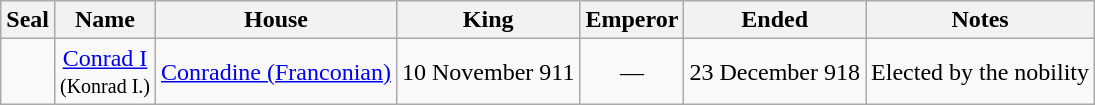<table class="wikitable" style="text-align:center;">
<tr>
<th>Seal</th>
<th>Name</th>
<th>House</th>
<th>King</th>
<th>Emperor</th>
<th>Ended</th>
<th>Notes</th>
</tr>
<tr>
<td></td>
<td><a href='#'>Conrad I</a><br><small>(Konrad I.)</small></td>
<td><a href='#'>Conradine (Franconian)</a></td>
<td>10 November 911</td>
<td>—</td>
<td>23 December 918</td>
<td>Elected by the nobility</td>
</tr>
</table>
